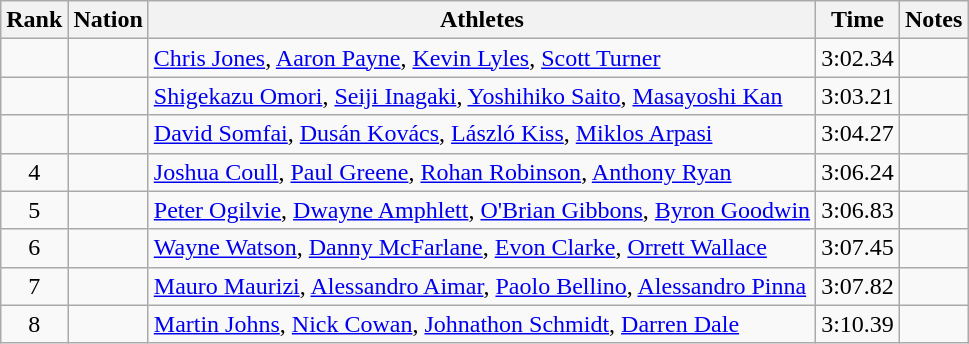<table class="wikitable sortable" style="text-align:center">
<tr>
<th>Rank</th>
<th>Nation</th>
<th>Athletes</th>
<th>Time</th>
<th>Notes</th>
</tr>
<tr>
<td></td>
<td align=left></td>
<td align=left><a href='#'>Chris Jones</a>, <a href='#'>Aaron Payne</a>, <a href='#'>Kevin Lyles</a>, <a href='#'>Scott Turner</a></td>
<td>3:02.34</td>
<td></td>
</tr>
<tr>
<td></td>
<td align=left></td>
<td align=left><a href='#'>Shigekazu Omori</a>, <a href='#'>Seiji Inagaki</a>, <a href='#'>Yoshihiko Saito</a>, <a href='#'>Masayoshi Kan</a></td>
<td>3:03.21</td>
<td></td>
</tr>
<tr>
<td></td>
<td align=left></td>
<td align=left><a href='#'>David Somfai</a>, <a href='#'>Dusán Kovács</a>, <a href='#'>László Kiss</a>, <a href='#'>Miklos Arpasi</a></td>
<td>3:04.27</td>
<td></td>
</tr>
<tr>
<td>4</td>
<td align=left></td>
<td align=left><a href='#'>Joshua Coull</a>, <a href='#'>Paul Greene</a>, <a href='#'>Rohan Robinson</a>, <a href='#'>Anthony Ryan</a></td>
<td>3:06.24</td>
<td></td>
</tr>
<tr>
<td>5</td>
<td align=left></td>
<td align=left><a href='#'>Peter Ogilvie</a>, <a href='#'>Dwayne Amphlett</a>, <a href='#'>O'Brian Gibbons</a>, <a href='#'>Byron Goodwin</a></td>
<td>3:06.83</td>
<td></td>
</tr>
<tr>
<td>6</td>
<td align=left></td>
<td align=left><a href='#'>Wayne Watson</a>, <a href='#'>Danny McFarlane</a>, <a href='#'>Evon Clarke</a>, <a href='#'>Orrett Wallace</a></td>
<td>3:07.45</td>
<td></td>
</tr>
<tr>
<td>7</td>
<td align=left></td>
<td align=left><a href='#'>Mauro Maurizi</a>, <a href='#'>Alessandro Aimar</a>, <a href='#'>Paolo Bellino</a>, <a href='#'>Alessandro Pinna</a></td>
<td>3:07.82</td>
<td></td>
</tr>
<tr>
<td>8</td>
<td align=left></td>
<td align=left><a href='#'>Martin Johns</a>, <a href='#'>Nick Cowan</a>, <a href='#'>Johnathon Schmidt</a>, <a href='#'>Darren Dale</a></td>
<td>3:10.39</td>
<td></td>
</tr>
</table>
